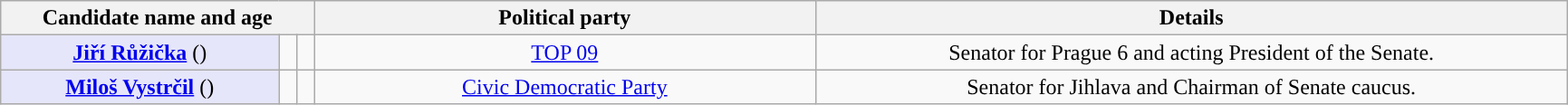<table class="wikitable" style="text-align:center;">
<tr>
<th colspan="3" style="width:20%;">Candidate name and age</th>
<th>Political party</th>
<th style="width:48%;">Details</th>
</tr>
<tr>
<td style="background:lavender;"><strong><a href='#'>Jiří Růžička</a></strong> ()</td>
<td></td>
<td style="background-color:"></td>
<td><a href='#'>TOP 09</a></td>
<td>Senator for Prague 6 and acting President of the Senate.</td>
</tr>
<tr>
<td style="background:lavender;"><strong><a href='#'>Miloš Vystrčil</a></strong> ()</td>
<td></td>
<td style="background-color:"></td>
<td><a href='#'>Civic Democratic Party</a></td>
<td>Senator for Jihlava and Chairman of Senate caucus.</td>
</tr>
</table>
